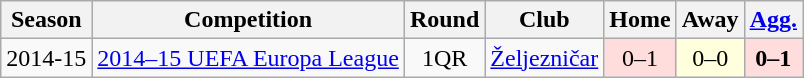<table class="wikitable" style="text-align:center">
<tr>
<th>Season</th>
<th>Competition</th>
<th>Round</th>
<th>Club</th>
<th>Home</th>
<th>Away</th>
<th><a href='#'>Agg.</a></th>
</tr>
<tr>
<td>2014-15</td>
<td><a href='#'>2014–15 UEFA Europa League</a></td>
<td>1QR</td>
<td> <a href='#'>Željezničar</a></td>
<td bgcolor="#fdd">0–1</td>
<td bgcolor="#ffd">0–0</td>
<td bgcolor="#fdd"><strong>0–1</strong></td>
</tr>
</table>
